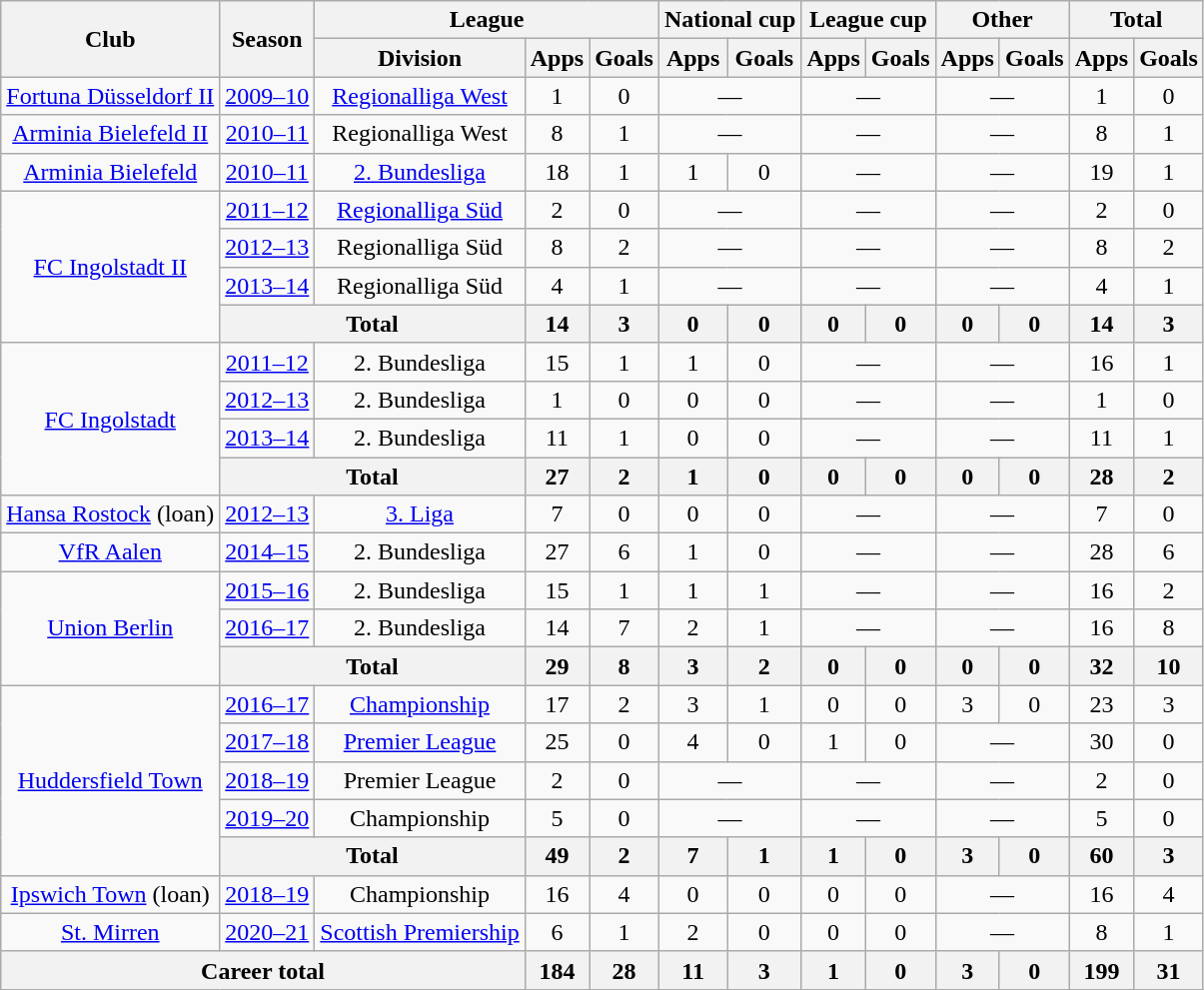<table class="wikitable" style="text-align:center">
<tr>
<th rowspan="2">Club</th>
<th rowspan="2">Season</th>
<th colspan="3">League</th>
<th colspan="2">National cup</th>
<th colspan="2">League cup</th>
<th colspan="2">Other</th>
<th colspan="2">Total</th>
</tr>
<tr>
<th>Division</th>
<th>Apps</th>
<th>Goals</th>
<th>Apps</th>
<th>Goals</th>
<th>Apps</th>
<th>Goals</th>
<th>Apps</th>
<th>Goals</th>
<th>Apps</th>
<th>Goals</th>
</tr>
<tr>
<td><a href='#'>Fortuna Düsseldorf II</a></td>
<td><a href='#'>2009–10</a></td>
<td><a href='#'>Regionalliga West</a></td>
<td>1</td>
<td>0</td>
<td colspan="2">—</td>
<td colspan="2">—</td>
<td colspan="2">—</td>
<td>1</td>
<td>0</td>
</tr>
<tr>
<td><a href='#'>Arminia Bielefeld II</a></td>
<td><a href='#'>2010–11</a></td>
<td>Regionalliga West</td>
<td>8</td>
<td>1</td>
<td colspan="2">—</td>
<td colspan="2">—</td>
<td colspan="2">—</td>
<td>8</td>
<td>1</td>
</tr>
<tr>
<td><a href='#'>Arminia Bielefeld</a></td>
<td><a href='#'>2010–11</a></td>
<td><a href='#'>2. Bundesliga</a></td>
<td>18</td>
<td>1</td>
<td>1</td>
<td>0</td>
<td colspan="2">—</td>
<td colspan="2">—</td>
<td>19</td>
<td>1</td>
</tr>
<tr>
<td rowspan="4"><a href='#'>FC Ingolstadt II</a></td>
<td><a href='#'>2011–12</a></td>
<td><a href='#'>Regionalliga Süd</a></td>
<td>2</td>
<td>0</td>
<td colspan="2">—</td>
<td colspan="2">—</td>
<td colspan="2">—</td>
<td>2</td>
<td>0</td>
</tr>
<tr>
<td><a href='#'>2012–13</a></td>
<td>Regionalliga Süd</td>
<td>8</td>
<td>2</td>
<td colspan="2">—</td>
<td colspan="2">—</td>
<td colspan="2">—</td>
<td>8</td>
<td>2</td>
</tr>
<tr>
<td><a href='#'>2013–14</a></td>
<td>Regionalliga Süd</td>
<td>4</td>
<td>1</td>
<td colspan="2">—</td>
<td colspan="2">—</td>
<td colspan="2">—</td>
<td>4</td>
<td>1</td>
</tr>
<tr>
<th colspan="2">Total</th>
<th>14</th>
<th>3</th>
<th>0</th>
<th>0</th>
<th>0</th>
<th>0</th>
<th>0</th>
<th>0</th>
<th>14</th>
<th>3</th>
</tr>
<tr>
<td rowspan="4"><a href='#'>FC Ingolstadt</a></td>
<td><a href='#'>2011–12</a></td>
<td>2. Bundesliga</td>
<td>15</td>
<td>1</td>
<td>1</td>
<td>0</td>
<td colspan="2">—</td>
<td colspan="2">—</td>
<td>16</td>
<td>1</td>
</tr>
<tr>
<td><a href='#'>2012–13</a></td>
<td>2. Bundesliga</td>
<td>1</td>
<td>0</td>
<td>0</td>
<td>0</td>
<td colspan="2">—</td>
<td colspan="2">—</td>
<td>1</td>
<td>0</td>
</tr>
<tr>
<td><a href='#'>2013–14</a></td>
<td>2. Bundesliga</td>
<td>11</td>
<td>1</td>
<td>0</td>
<td>0</td>
<td colspan="2">—</td>
<td colspan="2">—</td>
<td>11</td>
<td>1</td>
</tr>
<tr>
<th colspan="2">Total</th>
<th>27</th>
<th>2</th>
<th>1</th>
<th>0</th>
<th>0</th>
<th>0</th>
<th>0</th>
<th>0</th>
<th>28</th>
<th>2</th>
</tr>
<tr>
<td><a href='#'>Hansa Rostock</a> (loan)</td>
<td><a href='#'>2012–13</a></td>
<td><a href='#'>3. Liga</a></td>
<td>7</td>
<td>0</td>
<td>0</td>
<td>0</td>
<td colspan="2">—</td>
<td colspan="2">—</td>
<td>7</td>
<td>0</td>
</tr>
<tr>
<td><a href='#'>VfR Aalen</a></td>
<td><a href='#'>2014–15</a></td>
<td>2. Bundesliga</td>
<td>27</td>
<td>6</td>
<td>1</td>
<td>0</td>
<td colspan="2">—</td>
<td colspan="2">—</td>
<td>28</td>
<td>6</td>
</tr>
<tr>
<td rowspan="3"><a href='#'>Union Berlin</a></td>
<td><a href='#'>2015–16</a></td>
<td>2. Bundesliga</td>
<td>15</td>
<td>1</td>
<td>1</td>
<td>1</td>
<td colspan="2">—</td>
<td colspan="2">—</td>
<td>16</td>
<td>2</td>
</tr>
<tr>
<td><a href='#'>2016–17</a></td>
<td>2. Bundesliga</td>
<td>14</td>
<td>7</td>
<td>2</td>
<td>1</td>
<td colspan="2">—</td>
<td colspan="2">—</td>
<td>16</td>
<td>8</td>
</tr>
<tr>
<th colspan="2">Total</th>
<th>29</th>
<th>8</th>
<th>3</th>
<th>2</th>
<th>0</th>
<th>0</th>
<th>0</th>
<th>0</th>
<th>32</th>
<th>10</th>
</tr>
<tr>
<td rowspan="5"><a href='#'>Huddersfield Town</a></td>
<td><a href='#'>2016–17</a></td>
<td><a href='#'>Championship</a></td>
<td>17</td>
<td>2</td>
<td>3</td>
<td>1</td>
<td>0</td>
<td>0</td>
<td>3</td>
<td>0</td>
<td>23</td>
<td>3</td>
</tr>
<tr>
<td><a href='#'>2017–18</a></td>
<td><a href='#'>Premier League</a></td>
<td>25</td>
<td>0</td>
<td>4</td>
<td>0</td>
<td>1</td>
<td>0</td>
<td colspan="2">—</td>
<td>30</td>
<td>0</td>
</tr>
<tr>
<td><a href='#'>2018–19</a></td>
<td>Premier League</td>
<td>2</td>
<td>0</td>
<td colspan="2">—</td>
<td colspan="2">—</td>
<td colspan="2">—</td>
<td>2</td>
<td>0</td>
</tr>
<tr>
<td><a href='#'>2019–20</a></td>
<td>Championship</td>
<td>5</td>
<td>0</td>
<td colspan="2">—</td>
<td colspan="2">—</td>
<td colspan="2">—</td>
<td>5</td>
<td>0</td>
</tr>
<tr>
<th colspan="2">Total</th>
<th>49</th>
<th>2</th>
<th>7</th>
<th>1</th>
<th>1</th>
<th>0</th>
<th>3</th>
<th>0</th>
<th>60</th>
<th>3</th>
</tr>
<tr>
<td><a href='#'>Ipswich Town</a> (loan)</td>
<td><a href='#'>2018–19</a></td>
<td>Championship</td>
<td>16</td>
<td>4</td>
<td>0</td>
<td>0</td>
<td>0</td>
<td>0</td>
<td colspan="2">—</td>
<td>16</td>
<td>4</td>
</tr>
<tr>
<td><a href='#'>St. Mirren</a></td>
<td><a href='#'>2020–21</a></td>
<td><a href='#'>Scottish Premiership</a></td>
<td>6</td>
<td>1</td>
<td>2</td>
<td>0</td>
<td>0</td>
<td>0</td>
<td colspan="2">—</td>
<td>8</td>
<td>1</td>
</tr>
<tr>
<th colspan="3">Career total</th>
<th>184</th>
<th>28</th>
<th>11</th>
<th>3</th>
<th>1</th>
<th>0</th>
<th>3</th>
<th>0</th>
<th>199</th>
<th>31</th>
</tr>
</table>
